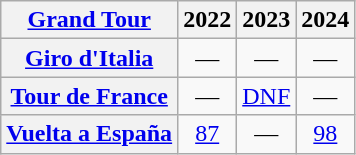<table class="wikitable plainrowheaders">
<tr>
<th scope="col"><a href='#'>Grand Tour</a></th>
<th scope="col">2022</th>
<th scope="col">2023</th>
<th scope="col">2024</th>
</tr>
<tr style="text-align:center;">
<th scope="row"> <a href='#'>Giro d'Italia</a></th>
<td>—</td>
<td>—</td>
<td>—</td>
</tr>
<tr style="text-align:center;">
<th scope="row"> <a href='#'>Tour de France</a></th>
<td>—</td>
<td><a href='#'>DNF</a></td>
<td>—</td>
</tr>
<tr style="text-align:center;">
<th scope="row"> <a href='#'>Vuelta a España</a></th>
<td><a href='#'>87</a></td>
<td>—</td>
<td><a href='#'>98</a></td>
</tr>
</table>
